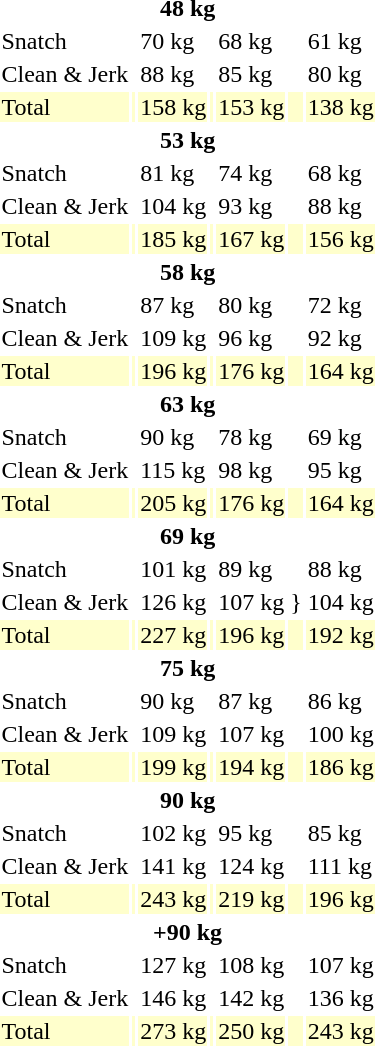<table>
<tr>
<th colspan=7>48 kg</th>
</tr>
<tr>
<td>Snatch</td>
<td></td>
<td>70 kg</td>
<td></td>
<td>68 kg</td>
<td></td>
<td>61 kg</td>
</tr>
<tr>
<td>Clean & Jerk</td>
<td></td>
<td>88 kg</td>
<td></td>
<td>85 kg</td>
<td></td>
<td>80 kg</td>
</tr>
<tr bgcolor=ffffcc>
<td>Total</td>
<td></td>
<td>158 kg</td>
<td></td>
<td>153 kg</td>
<td></td>
<td>138 kg</td>
</tr>
<tr>
<th colspan=7>53 kg</th>
</tr>
<tr>
<td>Snatch</td>
<td></td>
<td>81 kg</td>
<td></td>
<td>74 kg</td>
<td></td>
<td>68 kg</td>
</tr>
<tr>
<td>Clean & Jerk</td>
<td></td>
<td>104 kg</td>
<td></td>
<td>93 kg</td>
<td></td>
<td>88 kg</td>
</tr>
<tr bgcolor=ffffcc>
<td>Total</td>
<td></td>
<td>185 kg</td>
<td></td>
<td>167 kg</td>
<td></td>
<td>156 kg</td>
</tr>
<tr>
<th colspan=7>58 kg</th>
</tr>
<tr>
<td>Snatch</td>
<td></td>
<td>87 kg</td>
<td></td>
<td>80 kg</td>
<td></td>
<td>72 kg</td>
</tr>
<tr>
<td>Clean & Jerk</td>
<td></td>
<td>109 kg</td>
<td></td>
<td>96 kg</td>
<td></td>
<td>92 kg</td>
</tr>
<tr bgcolor=ffffcc>
<td>Total</td>
<td></td>
<td>196 kg</td>
<td></td>
<td>176 kg</td>
<td></td>
<td>164 kg</td>
</tr>
<tr>
<th colspan=7>63 kg</th>
</tr>
<tr>
<td>Snatch</td>
<td></td>
<td>90 kg</td>
<td></td>
<td>78 kg</td>
<td></td>
<td>69 kg</td>
</tr>
<tr>
<td>Clean & Jerk</td>
<td></td>
<td>115 kg</td>
<td></td>
<td>98 kg</td>
<td></td>
<td>95 kg</td>
</tr>
<tr bgcolor=ffffcc>
<td>Total</td>
<td></td>
<td>205 kg</td>
<td></td>
<td>176 kg</td>
<td></td>
<td>164 kg</td>
</tr>
<tr>
<th colspan=7>69 kg</th>
</tr>
<tr>
<td>Snatch</td>
<td></td>
<td>101 kg</td>
<td></td>
<td>89 kg</td>
<td></td>
<td>88 kg</td>
</tr>
<tr>
<td>Clean & Jerk</td>
<td></td>
<td>126 kg</td>
<td></td>
<td>107 kg</td>
<td>}</td>
<td>104 kg</td>
</tr>
<tr bgcolor=ffffcc>
<td>Total</td>
<td></td>
<td>227 kg</td>
<td></td>
<td>196 kg</td>
<td></td>
<td>192 kg</td>
</tr>
<tr>
<th colspan=7>75 kg</th>
</tr>
<tr>
<td>Snatch</td>
<td></td>
<td>90 kg</td>
<td></td>
<td>87 kg</td>
<td></td>
<td>86 kg</td>
</tr>
<tr>
<td>Clean & Jerk</td>
<td></td>
<td>109 kg</td>
<td></td>
<td>107 kg</td>
<td></td>
<td>100 kg</td>
</tr>
<tr bgcolor=ffffcc>
<td>Total</td>
<td></td>
<td>199 kg</td>
<td></td>
<td>194 kg</td>
<td></td>
<td>186 kg</td>
</tr>
<tr>
<th colspan=7>90 kg</th>
</tr>
<tr>
<td>Snatch</td>
<td></td>
<td>102 kg</td>
<td></td>
<td>95 kg</td>
<td></td>
<td>85 kg</td>
</tr>
<tr>
<td>Clean & Jerk</td>
<td></td>
<td>141 kg</td>
<td></td>
<td>124 kg</td>
<td></td>
<td>111 kg</td>
</tr>
<tr bgcolor=ffffcc>
<td>Total</td>
<td></td>
<td>243 kg</td>
<td></td>
<td>219 kg</td>
<td></td>
<td>196 kg</td>
</tr>
<tr>
<th colspan=7>+90 kg</th>
</tr>
<tr>
<td>Snatch</td>
<td></td>
<td>127 kg</td>
<td></td>
<td>108 kg</td>
<td></td>
<td>107 kg</td>
</tr>
<tr>
<td>Clean & Jerk</td>
<td></td>
<td>146 kg</td>
<td></td>
<td>142 kg</td>
<td></td>
<td>136 kg</td>
</tr>
<tr bgcolor=ffffcc>
<td>Total</td>
<td></td>
<td>273 kg</td>
<td></td>
<td>250 kg</td>
<td></td>
<td>243 kg</td>
</tr>
</table>
